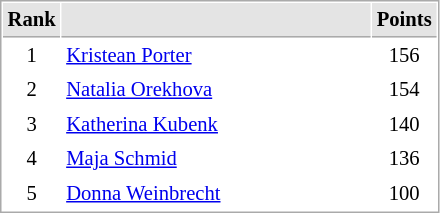<table cellspacing="1" cellpadding="3" style="border:1px solid #AAAAAA;font-size:86%">
<tr bgcolor="#E4E4E4">
<th style="border-bottom:1px solid #AAAAAA" width=10>Rank</th>
<th style="border-bottom:1px solid #AAAAAA" width=200></th>
<th style="border-bottom:1px solid #AAAAAA" width=20>Points</th>
</tr>
<tr>
<td align="center">1</td>
<td> <a href='#'>Kristean Porter</a></td>
<td align=center>156</td>
</tr>
<tr>
<td align="center">2</td>
<td> <a href='#'>Natalia Orekhova</a></td>
<td align=center>154</td>
</tr>
<tr>
<td align="center">3</td>
<td> <a href='#'>Katherina Kubenk</a></td>
<td align=center>140</td>
</tr>
<tr>
<td align="center">4</td>
<td> <a href='#'>Maja Schmid</a></td>
<td align=center>136</td>
</tr>
<tr>
<td align="center">5</td>
<td> <a href='#'>Donna Weinbrecht</a></td>
<td align=center>100</td>
</tr>
</table>
